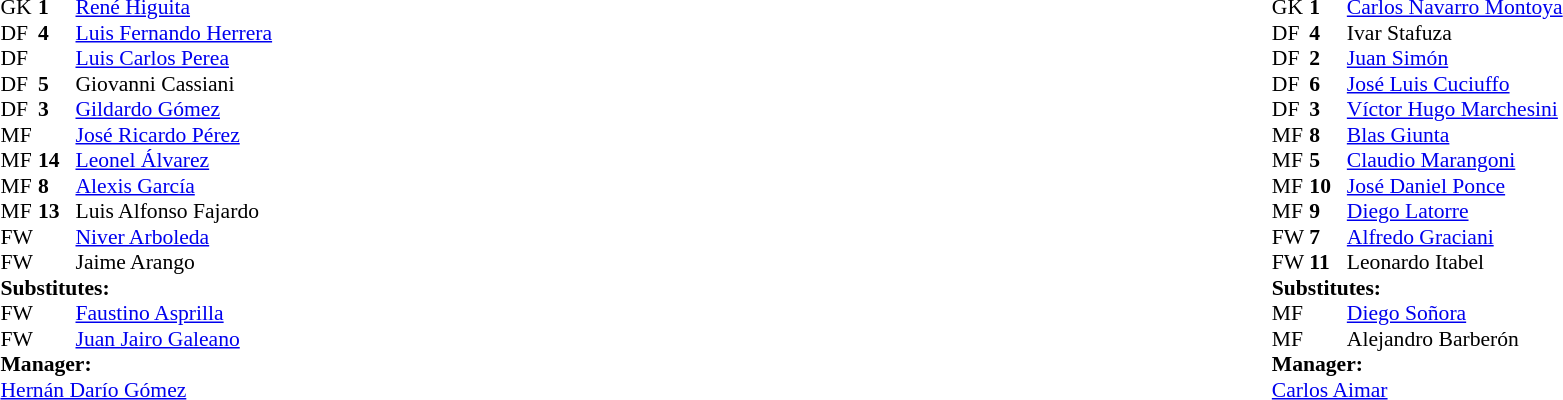<table width="100%">
<tr>
<td valign="top" width="50%"><br><table style="font-size: 90%" cellspacing="0" cellpadding="0">
<tr>
<td colspan="4"></td>
</tr>
<tr>
<th width=25></th>
<th width=25></th>
</tr>
<tr>
<td>GK</td>
<td><strong>1</strong></td>
<td> <a href='#'>René Higuita</a></td>
</tr>
<tr>
<td>DF</td>
<td><strong>4</strong></td>
<td> <a href='#'>Luis Fernando Herrera</a></td>
</tr>
<tr>
<td>DF</td>
<td></td>
<td> <a href='#'>Luis Carlos Perea</a></td>
</tr>
<tr>
<td>DF</td>
<td><strong>5</strong></td>
<td> Giovanni Cassiani</td>
</tr>
<tr>
<td>DF</td>
<td><strong>3</strong></td>
<td> <a href='#'>Gildardo Gómez</a></td>
</tr>
<tr>
<td>MF</td>
<td></td>
<td> <a href='#'>José Ricardo Pérez</a></td>
<td></td>
<td></td>
</tr>
<tr>
<td>MF</td>
<td><strong>14</strong></td>
<td> <a href='#'>Leonel Álvarez</a></td>
</tr>
<tr>
<td>MF</td>
<td><strong>8</strong></td>
<td> <a href='#'>Alexis García</a></td>
</tr>
<tr>
<td>MF</td>
<td><strong>13</strong></td>
<td> Luis Alfonso Fajardo</td>
</tr>
<tr>
<td>FW</td>
<td></td>
<td> <a href='#'>Niver Arboleda</a></td>
<td></td>
<td></td>
</tr>
<tr>
<td>FW</td>
<td></td>
<td> Jaime Arango</td>
</tr>
<tr>
<td colspan=3><strong>Substitutes:</strong></td>
</tr>
<tr>
<td>FW</td>
<td></td>
<td> <a href='#'>Faustino Asprilla</a></td>
<td></td>
<td></td>
</tr>
<tr>
<td>FW</td>
<td></td>
<td> <a href='#'>Juan Jairo Galeano</a></td>
<td></td>
<td></td>
</tr>
<tr>
<td colspan=3><strong>Manager:</strong></td>
</tr>
<tr>
<td colspan=4> <a href='#'>Hernán Darío Gómez</a></td>
</tr>
</table>
</td>
<td><br><table style="font-size: 90%" cellspacing="0" cellpadding="0" align=center>
<tr>
<td colspan="4"></td>
</tr>
<tr>
<th width=25></th>
<th width=25></th>
</tr>
<tr>
<td>GK</td>
<td><strong>1</strong></td>
<td> <a href='#'>Carlos Navarro Montoya</a></td>
</tr>
<tr>
<td>DF</td>
<td><strong>4</strong></td>
<td> Ivar Stafuza</td>
</tr>
<tr>
<td>DF</td>
<td><strong>2</strong></td>
<td> <a href='#'>Juan Simón</a></td>
</tr>
<tr>
<td>DF</td>
<td><strong>6</strong></td>
<td> <a href='#'>José Luis Cuciuffo</a></td>
</tr>
<tr>
<td>DF</td>
<td><strong>3</strong></td>
<td> <a href='#'>Víctor Hugo Marchesini</a></td>
</tr>
<tr>
<td>MF</td>
<td><strong>8</strong></td>
<td> <a href='#'>Blas Giunta</a></td>
</tr>
<tr>
<td>MF</td>
<td><strong>5</strong></td>
<td> <a href='#'>Claudio Marangoni</a></td>
</tr>
<tr>
<td>MF</td>
<td><strong>10</strong></td>
<td> <a href='#'>José Daniel Ponce</a></td>
</tr>
<tr>
<td>MF</td>
<td><strong>9</strong></td>
<td> <a href='#'>Diego Latorre</a></td>
</tr>
<tr>
<td>FW</td>
<td><strong>7</strong></td>
<td> <a href='#'>Alfredo Graciani</a></td>
<td></td>
<td></td>
</tr>
<tr>
<td>FW</td>
<td><strong>11</strong></td>
<td> Leonardo Itabel</td>
<td></td>
<td></td>
</tr>
<tr>
<td colspan=3><strong>Substitutes:</strong></td>
</tr>
<tr>
<td>MF</td>
<td></td>
<td> <a href='#'>Diego Soñora</a></td>
<td></td>
<td></td>
</tr>
<tr>
<td>MF</td>
<td></td>
<td> Alejandro Barberón</td>
<td></td>
<td></td>
</tr>
<tr>
<td colspan=3><strong>Manager:</strong></td>
</tr>
<tr>
<td colspan=4> <a href='#'>Carlos Aimar</a></td>
</tr>
</table>
</td>
</tr>
</table>
